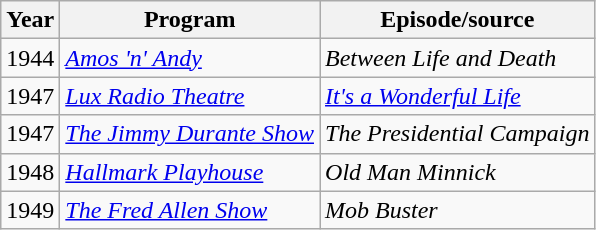<table class="wikitable">
<tr>
<th>Year</th>
<th>Program</th>
<th>Episode/source</th>
</tr>
<tr>
<td>1944</td>
<td><em><a href='#'>Amos 'n' Andy</a></em></td>
<td><em>Between Life and Death</em></td>
</tr>
<tr>
<td>1947</td>
<td><em><a href='#'>Lux Radio Theatre</a></em></td>
<td><em><a href='#'>It's a Wonderful Life</a></em></td>
</tr>
<tr>
<td>1947</td>
<td><em><a href='#'>The Jimmy Durante Show</a></em></td>
<td><em>The Presidential Campaign</em></td>
</tr>
<tr>
<td>1948</td>
<td><em><a href='#'>Hallmark Playhouse</a></em></td>
<td><em>Old Man Minnick</em></td>
</tr>
<tr>
<td>1949</td>
<td><em><a href='#'>The Fred Allen Show</a></em></td>
<td><em>Mob Buster</em></td>
</tr>
</table>
